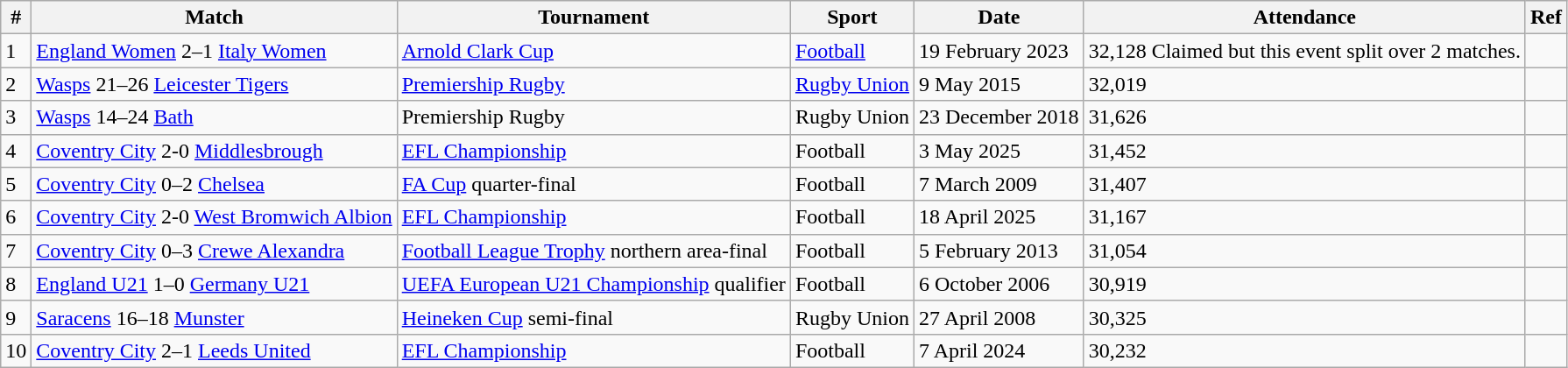<table class="wikitable">
<tr>
<th>#</th>
<th>Match</th>
<th>Tournament</th>
<th>Sport</th>
<th>Date</th>
<th>Attendance</th>
<th>Ref</th>
</tr>
<tr>
<td>1</td>
<td><a href='#'>England Women</a> 2–1 <a href='#'>Italy Women</a></td>
<td><a href='#'>Arnold Clark Cup</a></td>
<td><a href='#'>Football</a></td>
<td>19 February 2023</td>
<td>32,128 Claimed but this event split over 2 matches.</td>
<td></td>
</tr>
<tr>
<td>2</td>
<td><a href='#'>Wasps</a> 21–26 <a href='#'>Leicester Tigers</a></td>
<td><a href='#'>Premiership Rugby</a></td>
<td><a href='#'>Rugby Union</a></td>
<td>9 May 2015</td>
<td>32,019</td>
<td></td>
</tr>
<tr>
<td>3</td>
<td><a href='#'>Wasps</a> 14–24 <a href='#'>Bath</a></td>
<td>Premiership Rugby</td>
<td>Rugby Union</td>
<td>23 December 2018</td>
<td>31,626</td>
<td></td>
</tr>
<tr>
<td>4</td>
<td><a href='#'>Coventry City</a> 2-0 <a href='#'>Middlesbrough</a></td>
<td><a href='#'>EFL Championship</a></td>
<td>Football</td>
<td>3 May 2025</td>
<td>31,452</td>
<td></td>
</tr>
<tr>
<td>5</td>
<td><a href='#'>Coventry City</a> 0–2 <a href='#'>Chelsea</a></td>
<td><a href='#'>FA Cup</a> quarter-final</td>
<td>Football</td>
<td>7 March 2009</td>
<td>31,407</td>
<td></td>
</tr>
<tr>
<td>6</td>
<td><a href='#'>Coventry City</a> 2-0 <a href='#'>West Bromwich Albion</a></td>
<td><a href='#'>EFL Championship</a></td>
<td>Football</td>
<td>18 April 2025</td>
<td>31,167</td>
<td></td>
</tr>
<tr>
<td>7</td>
<td><a href='#'>Coventry City</a> 0–3 <a href='#'>Crewe Alexandra</a></td>
<td><a href='#'>Football League Trophy</a> northern area-final</td>
<td>Football</td>
<td>5 February 2013</td>
<td>31,054</td>
<td></td>
</tr>
<tr>
<td>8</td>
<td><a href='#'>England U21</a> 1–0 <a href='#'>Germany U21</a></td>
<td><a href='#'>UEFA European U21 Championship</a> qualifier</td>
<td>Football</td>
<td>6 October 2006</td>
<td>30,919</td>
<td></td>
</tr>
<tr>
<td>9</td>
<td><a href='#'>Saracens</a> 16–18 <a href='#'>Munster</a></td>
<td><a href='#'>Heineken Cup</a> semi-final</td>
<td>Rugby Union</td>
<td>27 April 2008</td>
<td>30,325</td>
<td></td>
</tr>
<tr>
<td>10</td>
<td><a href='#'>Coventry City</a> 2–1 <a href='#'>Leeds United</a></td>
<td><a href='#'>EFL Championship</a></td>
<td>Football</td>
<td>7 April 2024</td>
<td>30,232</td>
<td></td>
</tr>
</table>
